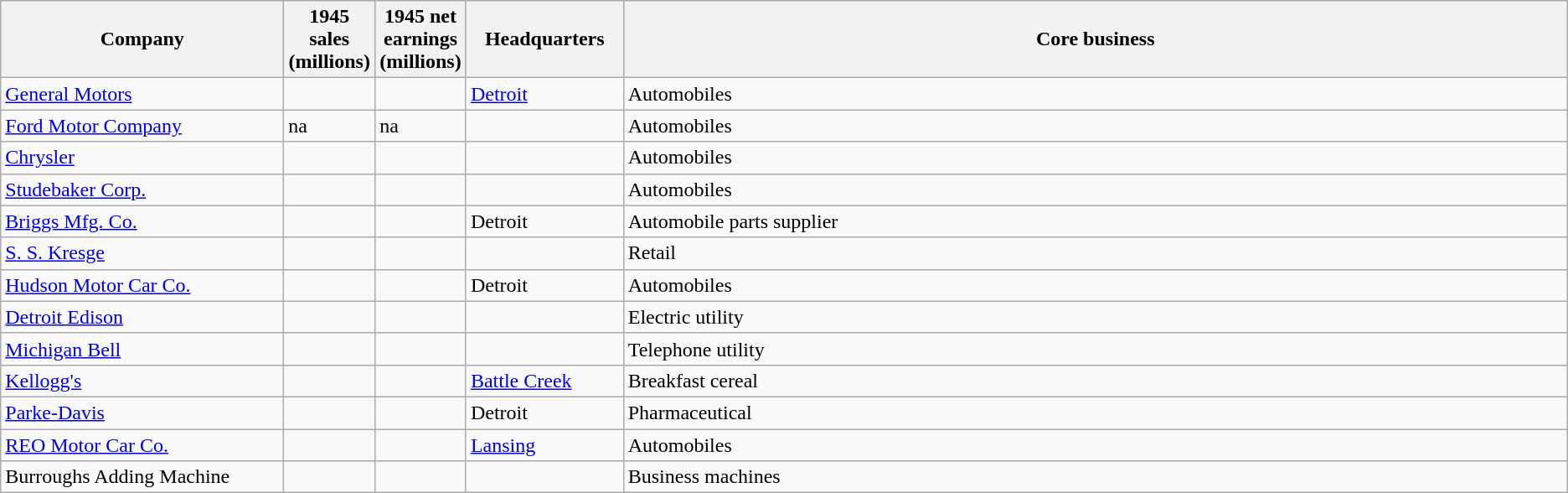<table class="wikitable sortable">
<tr>
<th bgcolor="#DDDDFF" width="18%">Company</th>
<th bgcolor="#DDDDFF" width="5%">1945 sales (millions)</th>
<th bgcolor="#DDDDFF" width="5%">1945 net earnings (millions)</th>
<th bgcolor="#DDDDFF" width="10%">Headquarters</th>
<th bgcolor="#DDDDFF" width="60%">Core business</th>
</tr>
<tr align="left">
<td><a href='#'>General Motors</a></td>
<td></td>
<td></td>
<td><a href='#'>Detroit</a></td>
<td>Automobiles</td>
</tr>
<tr align="left">
<td><a href='#'>Ford Motor Company</a></td>
<td>na</td>
<td>na</td>
<td></td>
<td>Automobiles</td>
</tr>
<tr align="left">
<td><a href='#'>Chrysler</a></td>
<td></td>
<td></td>
<td></td>
<td>Automobiles</td>
</tr>
<tr align="left">
<td><a href='#'>Studebaker Corp.</a></td>
<td></td>
<td></td>
<td></td>
<td>Automobiles</td>
</tr>
<tr align="left">
<td><a href='#'>Briggs Mfg. Co.</a></td>
<td></td>
<td></td>
<td>Detroit</td>
<td>Automobile parts supplier</td>
</tr>
<tr align="left">
<td><a href='#'>S. S. Kresge</a></td>
<td></td>
<td></td>
<td></td>
<td>Retail</td>
</tr>
<tr align="left">
<td><a href='#'>Hudson Motor Car Co.</a></td>
<td></td>
<td></td>
<td>Detroit</td>
<td>Automobiles</td>
</tr>
<tr align="left">
<td><a href='#'>Detroit Edison</a></td>
<td></td>
<td></td>
<td></td>
<td>Electric utility</td>
</tr>
<tr align="left">
<td><a href='#'>Michigan Bell</a></td>
<td></td>
<td></td>
<td></td>
<td>Telephone utility</td>
</tr>
<tr align="left">
<td><a href='#'>Kellogg's</a></td>
<td></td>
<td></td>
<td><a href='#'>Battle Creek</a></td>
<td>Breakfast cereal</td>
</tr>
<tr align="left">
<td><a href='#'>Parke-Davis</a></td>
<td></td>
<td></td>
<td>Detroit</td>
<td>Pharmaceutical</td>
</tr>
<tr align="left">
<td><a href='#'>REO Motor Car Co.</a></td>
<td></td>
<td></td>
<td><a href='#'>Lansing</a></td>
<td>Automobiles</td>
</tr>
<tr align="left">
<td>Burroughs Adding Machine</td>
<td></td>
<td></td>
<td></td>
<td>Business machines</td>
</tr>
</table>
